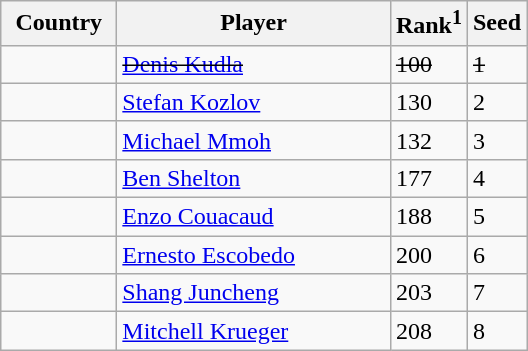<table class="sortable wikitable">
<tr>
<th width="70">Country</th>
<th width="175">Player</th>
<th>Rank<sup>1</sup></th>
<th>Seed</th>
</tr>
<tr>
<td><s></s></td>
<td><s><a href='#'>Denis Kudla</a></s></td>
<td><s>100</s></td>
<td><s>1</s></td>
</tr>
<tr>
<td></td>
<td><a href='#'>Stefan Kozlov</a></td>
<td>130</td>
<td>2</td>
</tr>
<tr>
<td></td>
<td><a href='#'>Michael Mmoh</a></td>
<td>132</td>
<td>3</td>
</tr>
<tr>
<td></td>
<td><a href='#'>Ben Shelton</a></td>
<td>177</td>
<td>4</td>
</tr>
<tr>
<td></td>
<td><a href='#'>Enzo Couacaud</a></td>
<td>188</td>
<td>5</td>
</tr>
<tr>
<td></td>
<td><a href='#'>Ernesto Escobedo</a></td>
<td>200</td>
<td>6</td>
</tr>
<tr>
<td></td>
<td><a href='#'>Shang Juncheng</a></td>
<td>203</td>
<td>7</td>
</tr>
<tr>
<td></td>
<td><a href='#'>Mitchell Krueger</a></td>
<td>208</td>
<td>8</td>
</tr>
</table>
